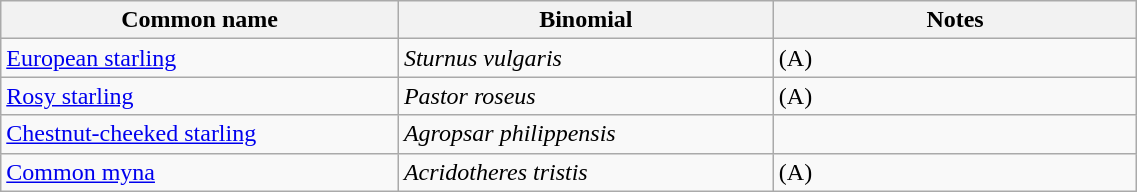<table style="width:60%;" class="wikitable">
<tr>
<th width=35%>Common name</th>
<th width=33%>Binomial</th>
<th width=32%>Notes</th>
</tr>
<tr>
<td><a href='#'>European starling</a></td>
<td><em>Sturnus vulgaris</em></td>
<td>(A)</td>
</tr>
<tr>
<td><a href='#'>Rosy starling</a></td>
<td><em>Pastor roseus</em></td>
<td>(A)</td>
</tr>
<tr>
<td><a href='#'>Chestnut-cheeked starling</a></td>
<td><em>Agropsar philippensis</em></td>
<td></td>
</tr>
<tr>
<td><a href='#'>Common myna</a></td>
<td><em>Acridotheres tristis</em></td>
<td>(A)</td>
</tr>
</table>
